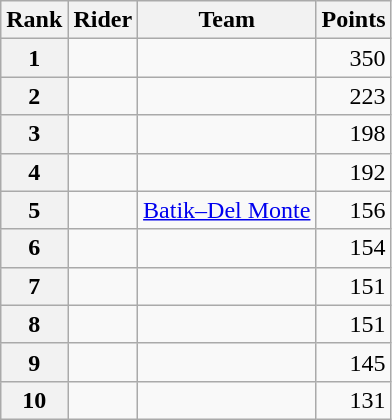<table class="wikitable">
<tr>
<th scope="col">Rank</th>
<th scope="col">Rider</th>
<th scope="col">Team</th>
<th scope="col">Points</th>
</tr>
<tr>
<th scope="row">1</th>
<td> </td>
<td></td>
<td style="text-align:right;">350</td>
</tr>
<tr>
<th scope="row">2</th>
<td></td>
<td></td>
<td style="text-align:right;">223</td>
</tr>
<tr>
<th scope="row">3</th>
<td></td>
<td></td>
<td style="text-align:right;">198</td>
</tr>
<tr>
<th scope="row">4</th>
<td></td>
<td></td>
<td style="text-align:right;">192</td>
</tr>
<tr>
<th scope="row">5</th>
<td></td>
<td><a href='#'>Batik–Del Monte</a></td>
<td style="text-align:right;">156</td>
</tr>
<tr>
<th scope="row">6</th>
<td> </td>
<td></td>
<td style="text-align:right;">154</td>
</tr>
<tr>
<th scope="row">7</th>
<td></td>
<td></td>
<td style="text-align:right;">151</td>
</tr>
<tr>
<th scope="row">8</th>
<td> </td>
<td></td>
<td style="text-align:right;">151</td>
</tr>
<tr>
<th scope="row">9</th>
<td></td>
<td></td>
<td style="text-align:right;">145</td>
</tr>
<tr>
<th scope="row">10</th>
<td></td>
<td></td>
<td style="text-align:right;">131</td>
</tr>
</table>
